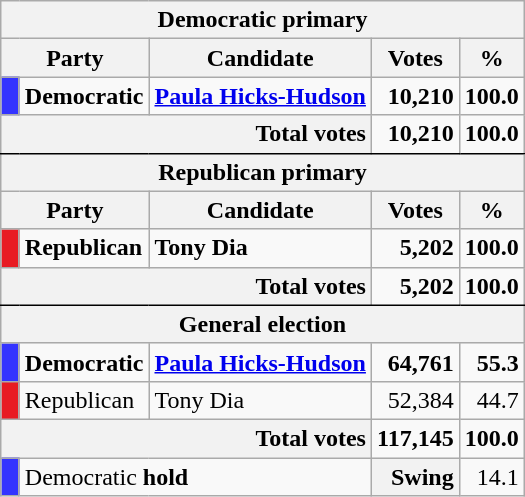<table class="wikitable">
<tr>
<th colspan=5>Democratic primary</th>
</tr>
<tr>
<th colspan=2>Party</th>
<th>Candidate</th>
<th>Votes</th>
<th>%</th>
</tr>
<tr>
<td style="width:5px; background:#3333FF"></td>
<td><strong>Democratic</strong></td>
<td><strong><a href='#'>Paula Hicks-Hudson</a></strong></td>
<td style="text-align:right;margin-right:0.5em"><strong>10,210</strong></td>
<td style="text-align:right;margin-right:0.5em"><strong>100.0</strong></td>
</tr>
<tr>
<th colspan=3; style="text-align:right; border-bottom:solid 1px black">Total votes</th>
<td style="border-bottom:solid 1px black;text-align:right;margin-right:0.5em"><strong>10,210</strong></td>
<td style="border-bottom:solid 1px black;text-align:right;margin-right:0.5em"><strong>100.0</strong></td>
</tr>
<tr>
<th colspan=5>Republican primary</th>
</tr>
<tr>
<th colspan=2>Party</th>
<th>Candidate</th>
<th>Votes</th>
<th>%</th>
</tr>
<tr>
<td style="width:5px; background:#E81B23"></td>
<td><strong>Republican</strong></td>
<td><strong>Tony Dia</strong></td>
<td style="text-align:right;margin-right:0.5em"><strong>5,202</strong></td>
<td style="text-align:right;margin-right:0.5em"><strong>100.0</strong></td>
</tr>
<tr>
<th colspan=3; style="text-align:right; border-bottom:solid 1px black">Total votes</th>
<td style="border-bottom:solid 1px black;text-align:right;margin-right:0.5em"><strong>5,202</strong></td>
<td style="border-bottom:solid 1px black;text-align:right;margin-right:0.5em"><strong>100.0</strong></td>
</tr>
<tr>
<th colspan=5>General election</th>
</tr>
<tr>
<td style="width:5px; background:#3333FF"></td>
<td><strong>Democratic</strong></td>
<td><strong><a href='#'>Paula Hicks-Hudson</a></strong></td>
<td style="text-align:right;margin-right:0.5em"><strong>64,761</strong></td>
<td style="text-align:right;margin-right:0.5em"><strong>55.3</strong></td>
</tr>
<tr>
<td style="width:5px; background:#E81B23"></td>
<td>Republican</td>
<td>Tony Dia</td>
<td style="text-align:right;margin-right:0.5em">52,384</td>
<td style="text-align:right;margin-right:0.5em">44.7</td>
</tr>
<tr>
<th colspan=3; style="text-align:right">Total votes</th>
<td style="text-align:right;margin-right:0.5em"><strong>117,145</strong></td>
<td style="text-align:right;margin-right:0.5em"><strong>100.0</strong></td>
</tr>
<tr>
<td style="width:5px; background:#3333FF"></td>
<td colspan=2>Democratic <strong>hold</strong></td>
<th style="text-align:right;margin-right:0.5em">Swing</th>
<td style="text-align:right;margin-right:0.5em">14.1</td>
</tr>
</table>
